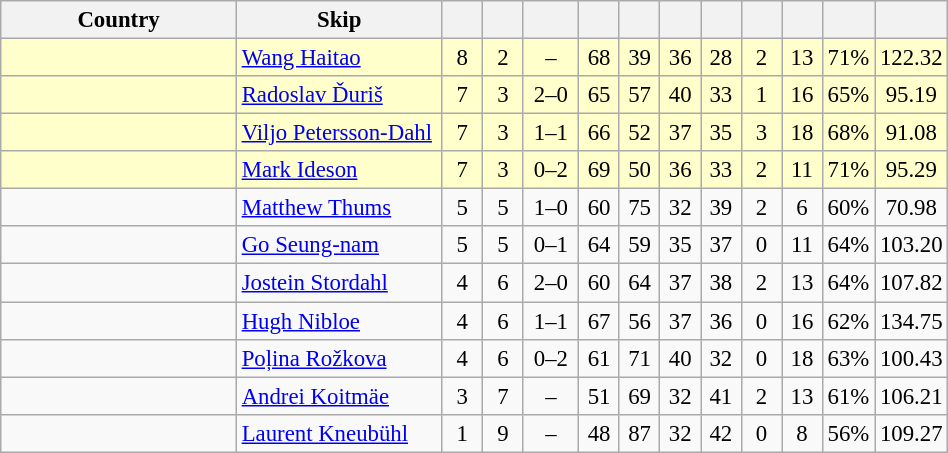<table class="wikitable" style="font-size:95%;text-align: center">
<tr>
<th width=150>Country</th>
<th width=130>Skip</th>
<th width=20></th>
<th width=20></th>
<th width=30></th>
<th width=20></th>
<th width=20></th>
<th width=20></th>
<th width=20></th>
<th width=20></th>
<th width=20></th>
<th width=20></th>
<th width=20></th>
</tr>
<tr bgcolor=#ffffcc>
<td style="text-align:left;"></td>
<td style="text-align:left;"><a href='#'>Wang Haitao</a></td>
<td>8</td>
<td>2</td>
<td>–</td>
<td>68</td>
<td>39</td>
<td>36</td>
<td>28</td>
<td>2</td>
<td>13</td>
<td>71%</td>
<td>122.32</td>
</tr>
<tr bgcolor=#ffffcc>
<td style="text-align:left;"></td>
<td style="text-align:left;"><a href='#'>Radoslav Ďuriš</a></td>
<td>7</td>
<td>3</td>
<td>2–0</td>
<td>65</td>
<td>57</td>
<td>40</td>
<td>33</td>
<td>1</td>
<td>16</td>
<td>65%</td>
<td>95.19</td>
</tr>
<tr bgcolor=#ffffcc>
<td style="text-align:left;"></td>
<td style="text-align:left;"><a href='#'>Viljo Petersson-Dahl</a></td>
<td>7</td>
<td>3</td>
<td>1–1</td>
<td>66</td>
<td>52</td>
<td>37</td>
<td>35</td>
<td>3</td>
<td>18</td>
<td>68%</td>
<td>91.08</td>
</tr>
<tr bgcolor=#ffffcc>
<td style="text-align:left;"></td>
<td style="text-align:left;"><a href='#'>Mark Ideson</a></td>
<td>7</td>
<td>3</td>
<td>0–2</td>
<td>69</td>
<td>50</td>
<td>36</td>
<td>33</td>
<td>2</td>
<td>11</td>
<td>71%</td>
<td>95.29</td>
</tr>
<tr>
<td style="text-align:left;"></td>
<td style="text-align:left;"><a href='#'>Matthew Thums</a></td>
<td>5</td>
<td>5</td>
<td>1–0</td>
<td>60</td>
<td>75</td>
<td>32</td>
<td>39</td>
<td>2</td>
<td>6</td>
<td>60%</td>
<td>70.98</td>
</tr>
<tr>
<td style="text-align:left;"></td>
<td style="text-align:left;"><a href='#'>Go Seung-nam</a></td>
<td>5</td>
<td>5</td>
<td>0–1</td>
<td>64</td>
<td>59</td>
<td>35</td>
<td>37</td>
<td>0</td>
<td>11</td>
<td>64%</td>
<td>103.20</td>
</tr>
<tr>
<td style="text-align:left;"></td>
<td style="text-align:left;"><a href='#'>Jostein Stordahl</a></td>
<td>4</td>
<td>6</td>
<td>2–0</td>
<td>60</td>
<td>64</td>
<td>37</td>
<td>38</td>
<td>2</td>
<td>13</td>
<td>64%</td>
<td>107.82</td>
</tr>
<tr>
<td style="text-align:left;"></td>
<td style="text-align:left;"><a href='#'>Hugh Nibloe</a></td>
<td>4</td>
<td>6</td>
<td>1–1</td>
<td>67</td>
<td>56</td>
<td>37</td>
<td>36</td>
<td>0</td>
<td>16</td>
<td>62%</td>
<td>134.75</td>
</tr>
<tr>
<td style="text-align:left;"></td>
<td style="text-align:left;"><a href='#'>Poļina Rožkova</a></td>
<td>4</td>
<td>6</td>
<td>0–2</td>
<td>61</td>
<td>71</td>
<td>40</td>
<td>32</td>
<td>0</td>
<td>18</td>
<td>63%</td>
<td>100.43</td>
</tr>
<tr>
<td style="text-align:left;"></td>
<td style="text-align:left;"><a href='#'>Andrei Koitmäe</a></td>
<td>3</td>
<td>7</td>
<td>–</td>
<td>51</td>
<td>69</td>
<td>32</td>
<td>41</td>
<td>2</td>
<td>13</td>
<td>61%</td>
<td>106.21</td>
</tr>
<tr>
<td style="text-align:left;"></td>
<td style="text-align:left;"><a href='#'>Laurent Kneubühl</a></td>
<td>1</td>
<td>9</td>
<td>–</td>
<td>48</td>
<td>87</td>
<td>32</td>
<td>42</td>
<td>0</td>
<td>8</td>
<td>56%</td>
<td>109.27</td>
</tr>
</table>
